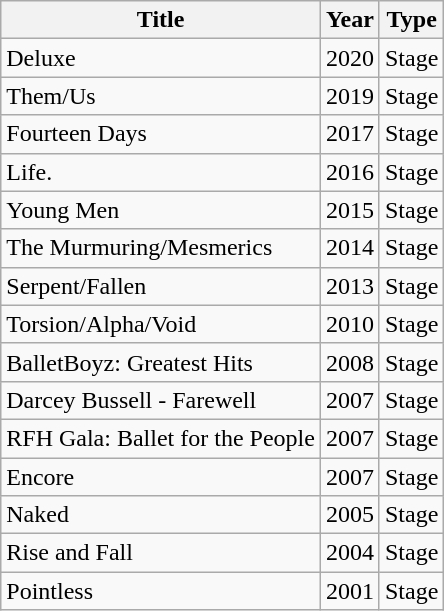<table class="wikitable">
<tr>
<th>Title</th>
<th>Year</th>
<th>Type</th>
</tr>
<tr>
<td>Deluxe</td>
<td>2020</td>
<td>Stage</td>
</tr>
<tr>
<td>Them/Us</td>
<td>2019</td>
<td>Stage</td>
</tr>
<tr>
<td>Fourteen Days</td>
<td>2017</td>
<td>Stage</td>
</tr>
<tr>
<td>Life.</td>
<td>2016</td>
<td>Stage</td>
</tr>
<tr>
<td>Young Men</td>
<td>2015</td>
<td>Stage</td>
</tr>
<tr>
<td>The Murmuring/Mesmerics</td>
<td>2014</td>
<td>Stage</td>
</tr>
<tr>
<td>Serpent/Fallen</td>
<td>2013</td>
<td>Stage</td>
</tr>
<tr>
<td>Torsion/Alpha/Void</td>
<td>2010</td>
<td>Stage</td>
</tr>
<tr>
<td>BalletBoyz: Greatest Hits</td>
<td>2008</td>
<td>Stage</td>
</tr>
<tr>
<td>Darcey Bussell - Farewell</td>
<td>2007</td>
<td>Stage</td>
</tr>
<tr>
<td>RFH Gala: Ballet for the People</td>
<td>2007</td>
<td>Stage</td>
</tr>
<tr>
<td>Encore</td>
<td>2007</td>
<td>Stage</td>
</tr>
<tr>
<td>Naked</td>
<td>2005</td>
<td>Stage</td>
</tr>
<tr>
<td>Rise and Fall</td>
<td>2004</td>
<td>Stage</td>
</tr>
<tr>
<td>Pointless</td>
<td>2001</td>
<td>Stage</td>
</tr>
</table>
